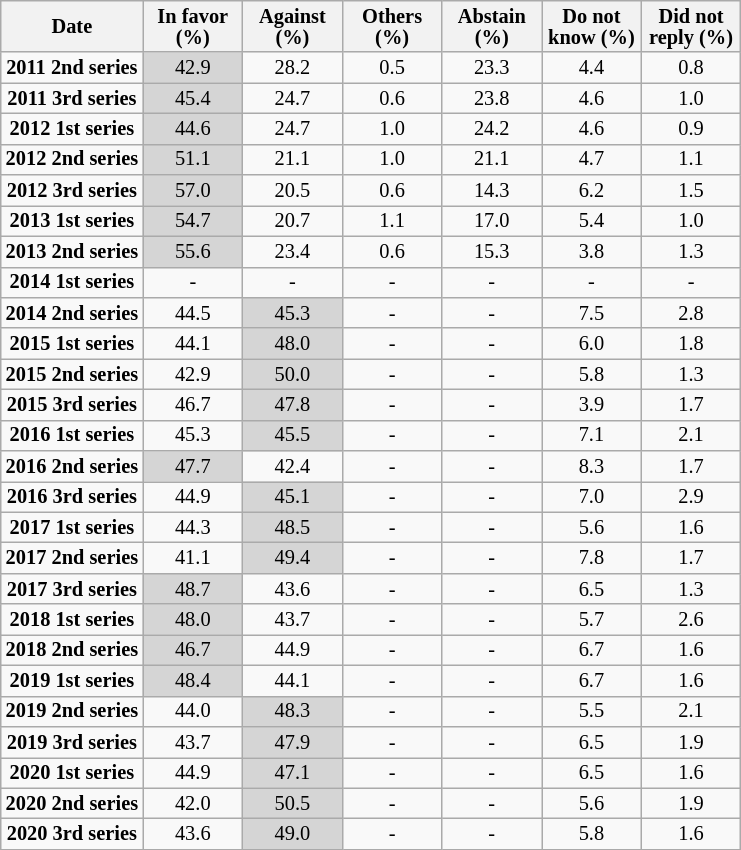<table class="wikitable collapsible sortable" style="text-align:center;font-size:85%;line-height:14px">
<tr>
<th style= "text-align:center">Date</th>
<th style="width:60px;">In favor (%)</th>
<th style="width:60px;">Against (%)</th>
<th style="width:60px;">Others (%)</th>
<th style="width:60px;">Abstain (%)</th>
<th style="width:60px;">Do not know (%)</th>
<th style="width:60px;">Did not reply (%)</th>
</tr>
<tr>
<td><strong>2011 2nd series</strong></td>
<td style="background:#D5D5D5">42.9</td>
<td>28.2</td>
<td>0.5</td>
<td>23.3</td>
<td>4.4</td>
<td>0.8</td>
</tr>
<tr style="text-align:center;">
<td><strong>2011 3rd series</strong></td>
<td style="background:#D5D5D5">45.4</td>
<td>24.7</td>
<td>0.6</td>
<td>23.8</td>
<td>4.6</td>
<td>1.0</td>
</tr>
<tr style="text-align:center">
<td><strong>2012 1st series</strong></td>
<td style="background:#D5D5D5">44.6</td>
<td>24.7</td>
<td>1.0</td>
<td>24.2</td>
<td>4.6</td>
<td>0.9</td>
</tr>
<tr style="text-align:center;">
<td><strong>2012 2nd series</strong></td>
<td style="background:#D5D5D5">51.1</td>
<td>21.1</td>
<td>1.0</td>
<td>21.1</td>
<td>4.7</td>
<td>1.1</td>
</tr>
<tr style="text-align:center">
<td><strong>2012 3rd series</strong></td>
<td style="background:#D5D5D5">57.0</td>
<td>20.5</td>
<td>0.6</td>
<td>14.3</td>
<td>6.2</td>
<td>1.5</td>
</tr>
<tr style="text-align:center;">
<td><strong>2013 1st series</strong></td>
<td style="background:#D5D5D5">54.7</td>
<td>20.7</td>
<td>1.1</td>
<td>17.0</td>
<td>5.4</td>
<td>1.0</td>
</tr>
<tr style="text-align:center">
<td><strong>2013 2nd series</strong></td>
<td style="background:#D5D5D5">55.6</td>
<td>23.4</td>
<td>0.6</td>
<td>15.3</td>
<td>3.8</td>
<td>1.3</td>
</tr>
<tr style="text-align:center;">
<td><strong>2014 1st series</strong></td>
<td>-</td>
<td>-</td>
<td>-</td>
<td>-</td>
<td>-</td>
<td>-</td>
</tr>
<tr style="text-align:center">
<td><strong>2014 2nd series</strong></td>
<td>44.5</td>
<td style="background:#D5D5D5">45.3</td>
<td>-</td>
<td>-</td>
<td>7.5</td>
<td>2.8</td>
</tr>
<tr style="text-align:center;">
<td><strong>2015 1st series</strong></td>
<td>44.1</td>
<td style="background:#D5D5D5">48.0</td>
<td>-</td>
<td>-</td>
<td>6.0</td>
<td>1.8</td>
</tr>
<tr style="text-align:center">
<td><strong>2015 2nd series</strong></td>
<td>42.9</td>
<td style="background:#D5D5D5">50.0</td>
<td>-</td>
<td>-</td>
<td>5.8</td>
<td>1.3</td>
</tr>
<tr style="text-align:center;">
<td><strong>2015 3rd series</strong></td>
<td>46.7</td>
<td style="background:#D5D5D5">47.8</td>
<td>-</td>
<td>-</td>
<td>3.9</td>
<td>1.7</td>
</tr>
<tr style="text-align:center;">
<td><strong>2016 1st series</strong></td>
<td>45.3</td>
<td style="background:#D5D5D5">45.5</td>
<td>-</td>
<td>-</td>
<td>7.1</td>
<td>2.1</td>
</tr>
<tr style="text-align:center;">
<td><strong>2016 2nd series</strong></td>
<td style="background:#D5D5D5">47.7</td>
<td>42.4</td>
<td>-</td>
<td>-</td>
<td>8.3</td>
<td>1.7</td>
</tr>
<tr>
<td><strong>2016 3rd series</strong></td>
<td>44.9</td>
<td style="background:#D5D5D5">45.1</td>
<td>-</td>
<td>-</td>
<td>7.0</td>
<td>2.9</td>
</tr>
<tr style="text-align:center;">
<td><strong>2017 1st series</strong></td>
<td>44.3</td>
<td style="background:#D5D5D5">48.5</td>
<td>-</td>
<td>-</td>
<td>5.6</td>
<td>1.6</td>
</tr>
<tr>
<td><strong>2017 2nd series</strong></td>
<td>41.1</td>
<td style="background:#D5D5D5">49.4</td>
<td>-</td>
<td>-</td>
<td>7.8</td>
<td>1.7</td>
</tr>
<tr>
<td><strong>2017 3rd series</strong></td>
<td style="background:#D5D5D5">48.7</td>
<td>43.6</td>
<td>-</td>
<td>-</td>
<td>6.5</td>
<td>1.3</td>
</tr>
<tr>
<td><strong>2018 1st series</strong></td>
<td style="background:#D5D5D5">48.0</td>
<td>43.7</td>
<td>-</td>
<td>-</td>
<td>5.7</td>
<td>2.6</td>
</tr>
<tr>
<td><strong>2018 2nd series</strong></td>
<td style="background:#D5D5D5">46.7</td>
<td>44.9</td>
<td>-</td>
<td>-</td>
<td>6.7</td>
<td>1.6</td>
</tr>
<tr>
<td><strong>2019 1st series</strong></td>
<td style="background:#D5D5D5">48.4</td>
<td>44.1</td>
<td>-</td>
<td>-</td>
<td>6.7</td>
<td>1.6</td>
</tr>
<tr>
<td><strong>2019 2nd series</strong></td>
<td>44.0</td>
<td style="background:#D5D5D5">48.3</td>
<td>-</td>
<td>-</td>
<td>5.5</td>
<td>2.1</td>
</tr>
<tr>
<td><strong>2019 3rd series</strong></td>
<td>43.7</td>
<td style="background:#D5D5D5">47.9</td>
<td>-</td>
<td>-</td>
<td>6.5</td>
<td>1.9</td>
</tr>
<tr>
<td><strong>2020 1st series</strong></td>
<td>44.9</td>
<td style="background:#D5D5D5">47.1</td>
<td>-</td>
<td>-</td>
<td>6.5</td>
<td>1.6</td>
</tr>
<tr>
<td><strong>2020 2nd series</strong></td>
<td>42.0</td>
<td style="background:#D5D5D5">50.5</td>
<td>-</td>
<td>-</td>
<td>5.6</td>
<td>1.9</td>
</tr>
<tr>
<td><strong>2020 3rd series</strong></td>
<td>43.6</td>
<td style="background:#D5D5D5">49.0</td>
<td>-</td>
<td>-</td>
<td>5.8</td>
<td>1.6</td>
</tr>
</table>
